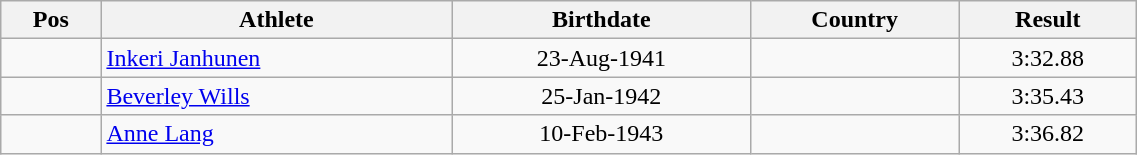<table class="wikitable"  style="text-align:center; width:60%;">
<tr>
<th>Pos</th>
<th>Athlete</th>
<th>Birthdate</th>
<th>Country</th>
<th>Result</th>
</tr>
<tr>
<td align=center></td>
<td align=left><a href='#'>Inkeri Janhunen</a></td>
<td>23-Aug-1941</td>
<td align=left></td>
<td>3:32.88</td>
</tr>
<tr>
<td align=center></td>
<td align=left><a href='#'>Beverley Wills</a></td>
<td>25-Jan-1942</td>
<td align=left></td>
<td>3:35.43</td>
</tr>
<tr>
<td align=center></td>
<td align=left><a href='#'>Anne Lang</a></td>
<td>10-Feb-1943</td>
<td align=left></td>
<td>3:36.82</td>
</tr>
</table>
